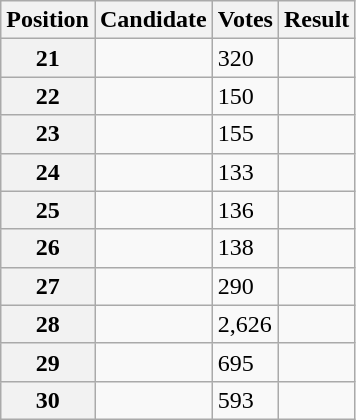<table class="wikitable sortable col3right">
<tr>
<th scope="col">Position</th>
<th scope="col">Candidate</th>
<th scope="col">Votes</th>
<th scope="col">Result</th>
</tr>
<tr>
<th scope="row">21</th>
<td></td>
<td>320</td>
<td></td>
</tr>
<tr>
<th scope="row">22</th>
<td></td>
<td>150</td>
<td></td>
</tr>
<tr>
<th scope="row">23</th>
<td></td>
<td>155</td>
<td></td>
</tr>
<tr>
<th scope="row">24</th>
<td></td>
<td>133</td>
<td></td>
</tr>
<tr>
<th scope="row">25</th>
<td></td>
<td>136</td>
<td></td>
</tr>
<tr>
<th scope="row">26</th>
<td></td>
<td>138</td>
<td></td>
</tr>
<tr>
<th scope="row">27</th>
<td></td>
<td>290</td>
<td></td>
</tr>
<tr>
<th scope="row">28</th>
<td></td>
<td>2,626</td>
<td></td>
</tr>
<tr>
<th scope="row">29</th>
<td></td>
<td>695</td>
<td></td>
</tr>
<tr>
<th scope="row">30</th>
<td></td>
<td>593</td>
<td></td>
</tr>
</table>
